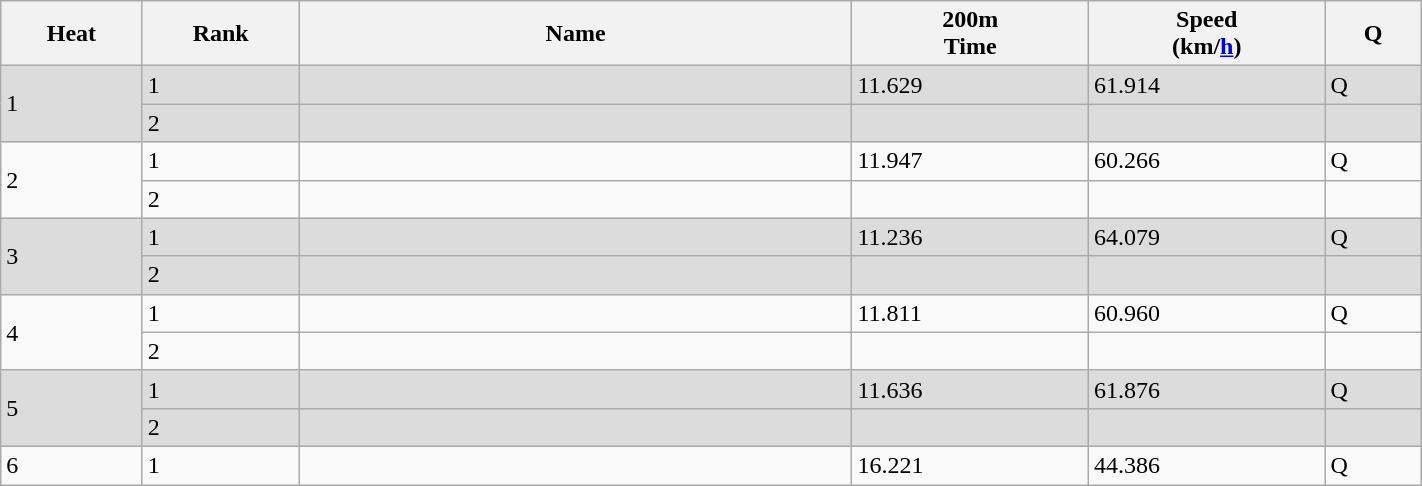<table class="wikitable" width=75%>
<tr>
<th width=20>Heat</th>
<th width=20>Rank</th>
<th width=150>Name</th>
<th width=60>200m<br>Time</th>
<th width=60>Speed<br>(km/<a href='#'>h</a>)</th>
<th width=20>Q</th>
</tr>
<tr bgcolor=dcdcdc>
<td rowspan=2>1</td>
<td>1</td>
<td></td>
<td>11.629</td>
<td>61.914</td>
<td>Q</td>
</tr>
<tr bgcolor=dcdcdc>
<td>2</td>
<td></td>
<td></td>
<td></td>
<td></td>
</tr>
<tr>
<td rowspan=2>2</td>
<td>1</td>
<td></td>
<td>11.947</td>
<td>60.266</td>
<td>Q</td>
</tr>
<tr>
<td>2</td>
<td></td>
<td></td>
<td></td>
<td></td>
</tr>
<tr bgcolor=dcdcdc>
<td rowspan=2>3</td>
<td>1</td>
<td></td>
<td>11.236</td>
<td>64.079</td>
<td>Q</td>
</tr>
<tr bgcolor=dcdcdc>
<td>2</td>
<td></td>
<td></td>
<td></td>
<td></td>
</tr>
<tr>
<td rowspan=2>4</td>
<td>1</td>
<td></td>
<td>11.811</td>
<td>60.960</td>
<td>Q</td>
</tr>
<tr>
<td>2</td>
<td></td>
<td></td>
<td></td>
<td></td>
</tr>
<tr bgcolor=dcdcdc>
<td rowspan=2>5</td>
<td>1</td>
<td></td>
<td>11.636</td>
<td>61.876</td>
<td>Q</td>
</tr>
<tr bgcolor=dcdcdc>
<td>2</td>
<td></td>
<td></td>
<td></td>
<td></td>
</tr>
<tr>
<td>6</td>
<td>1</td>
<td></td>
<td>16.221</td>
<td>44.386</td>
<td>Q</td>
</tr>
</table>
